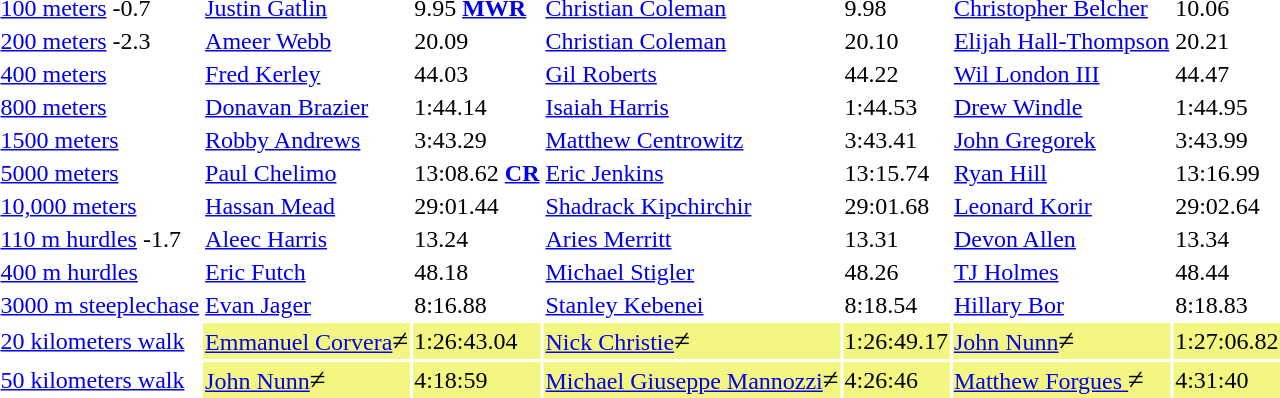<table>
<tr>
<td><a href='#'>100 meters</a> -0.7</td>
<td><a href='#'>Justin Gatlin</a></td>
<td>9.95 <strong><a href='#'>MWR</a></strong></td>
<td><a href='#'>Christian Coleman</a></td>
<td>9.98</td>
<td><a href='#'>Christopher Belcher</a></td>
<td>10.06</td>
</tr>
<tr>
<td><a href='#'>200 meters</a> -2.3</td>
<td><a href='#'>Ameer Webb</a></td>
<td>20.09</td>
<td><a href='#'>Christian Coleman</a></td>
<td>20.10</td>
<td><a href='#'>Elijah Hall-Thompson</a></td>
<td>20.21</td>
</tr>
<tr>
<td><a href='#'>400 meters</a></td>
<td><a href='#'>Fred Kerley</a></td>
<td>44.03</td>
<td><a href='#'>Gil Roberts</a></td>
<td>44.22</td>
<td><a href='#'>Wil London III</a></td>
<td>44.47</td>
</tr>
<tr>
<td><a href='#'>800 meters</a></td>
<td><a href='#'>Donavan Brazier</a></td>
<td>1:44.14</td>
<td><a href='#'>Isaiah Harris</a></td>
<td>1:44.53</td>
<td><a href='#'>Drew Windle</a></td>
<td>1:44.95</td>
</tr>
<tr>
<td><a href='#'>1500 meters</a></td>
<td><a href='#'>Robby Andrews</a></td>
<td>3:43.29</td>
<td><a href='#'>Matthew Centrowitz</a></td>
<td>3:43.41</td>
<td><a href='#'>John Gregorek</a></td>
<td>3:43.99</td>
</tr>
<tr>
<td><a href='#'>5000 meters</a></td>
<td><a href='#'>Paul Chelimo</a></td>
<td>13:08.62 <strong><a href='#'>CR</a></strong></td>
<td><a href='#'>Eric Jenkins</a></td>
<td>13:15.74</td>
<td><a href='#'>Ryan Hill</a></td>
<td>13:16.99</td>
</tr>
<tr>
<td><a href='#'>10,000 meters</a></td>
<td><a href='#'>Hassan Mead</a></td>
<td>29:01.44</td>
<td><a href='#'>Shadrack Kipchirchir</a></td>
<td>29:01.68</td>
<td><a href='#'>Leonard Korir</a></td>
<td>29:02.64</td>
</tr>
<tr>
<td><a href='#'>110 m hurdles</a> -1.7</td>
<td><a href='#'>Aleec Harris</a></td>
<td>13.24</td>
<td><a href='#'>Aries Merritt</a></td>
<td>13.31</td>
<td><a href='#'>Devon Allen</a></td>
<td>13.34</td>
</tr>
<tr>
<td><a href='#'>400 m hurdles</a></td>
<td><a href='#'>Eric Futch</a></td>
<td>48.18</td>
<td><a href='#'>Michael Stigler</a></td>
<td>48.26</td>
<td><a href='#'>TJ Holmes</a></td>
<td>48.44</td>
</tr>
<tr>
<td><a href='#'>3000 m steeplechase</a></td>
<td><a href='#'>Evan Jager</a></td>
<td>8:16.88</td>
<td><a href='#'>Stanley Kebenei</a></td>
<td>8:18.54</td>
<td><a href='#'>Hillary Bor</a></td>
<td>8:18.83</td>
</tr>
<tr>
<td><a href='#'>20 kilometers walk</a></td>
<td bgcolor=#F3F781><a href='#'>Emmanuel Corvera</a><big>≠</big></td>
<td bgcolor=#F3F781>1:26:43.04</td>
<td bgcolor=#F3F781><a href='#'>Nick Christie</a><big>≠</big></td>
<td bgcolor=#F3F781>1:26:49.17</td>
<td bgcolor=#F3F781><a href='#'>John Nunn</a><big>≠</big></td>
<td bgcolor=#F3F781>1:27:06.82</td>
</tr>
<tr>
<td><a href='#'>50 kilometers walk</a></td>
<td bgcolor=#F3F781><a href='#'>John Nunn</a><big>≠</big></td>
<td bgcolor=#F3F781>4:18:59</td>
<td bgcolor=#F3F781><a href='#'>Michael Giuseppe Mannozzi</a><big>≠</big></td>
<td bgcolor=#F3F781>4:26:46</td>
<td bgcolor=#F3F781><a href='#'>Matthew Forgues </a><big>≠</big></td>
<td bgcolor=#F3F781>4:31:40</td>
</tr>
</table>
